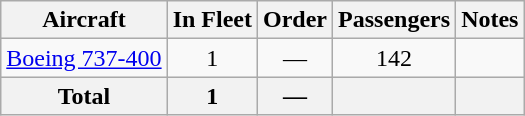<table class="wikitable" style="border-collapse:collapse">
<tr>
<th>Aircraft</th>
<th>In Fleet</th>
<th>Order</th>
<th>Passengers</th>
<th>Notes</th>
</tr>
<tr>
<td><a href='#'>Boeing 737-400</a></td>
<td align=center>1</td>
<td align=center>—</td>
<td align=center>142</td>
<td></td>
</tr>
<tr>
<th>Total</th>
<th>1</th>
<th>—</th>
<th></th>
<th></th>
</tr>
</table>
